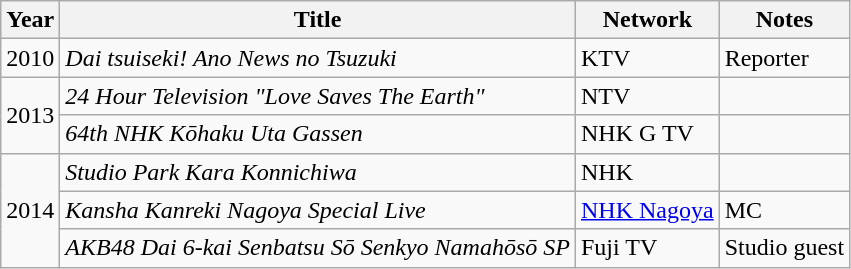<table class="wikitable">
<tr>
<th>Year</th>
<th>Title</th>
<th>Network</th>
<th>Notes</th>
</tr>
<tr>
<td>2010</td>
<td><em>Dai tsuiseki! Ano News no Tsuzuki</em></td>
<td>KTV</td>
<td>Reporter</td>
</tr>
<tr>
<td rowspan="2">2013</td>
<td><em>24 Hour Television "Love Saves The Earth"</em></td>
<td>NTV</td>
<td></td>
</tr>
<tr>
<td><em>64th NHK Kōhaku Uta Gassen</em></td>
<td>NHK G TV</td>
<td></td>
</tr>
<tr>
<td rowspan="3">2014</td>
<td><em>Studio Park Kara Konnichiwa</em></td>
<td>NHK</td>
<td></td>
</tr>
<tr>
<td><em>Kansha Kanreki Nagoya Special Live</em></td>
<td><a href='#'>NHK Nagoya</a></td>
<td>MC</td>
</tr>
<tr>
<td><em>AKB48 Dai 6-kai Senbatsu Sō Senkyo Namahōsō SP</em></td>
<td>Fuji TV</td>
<td>Studio guest</td>
</tr>
</table>
